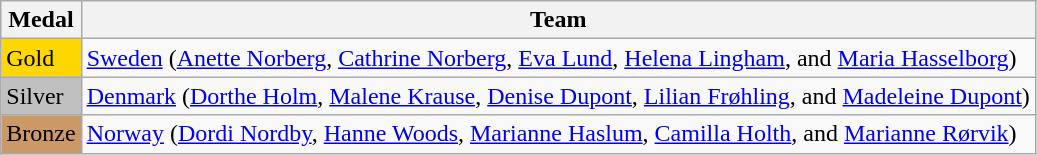<table class="wikitable">
<tr>
<th>Medal</th>
<th>Team</th>
</tr>
<tr>
<td bgcolor="gold">Gold</td>
<td>  <a href='#'>Sweden</a> (<a href='#'>Anette Norberg</a>, <a href='#'>Cathrine Norberg</a>, <a href='#'>Eva Lund</a>, <a href='#'>Helena Lingham</a>, and <a href='#'>Maria Hasselborg</a>)</td>
</tr>
<tr>
<td bgcolor="silver">Silver</td>
<td>  <a href='#'>Denmark</a> (<a href='#'>Dorthe Holm</a>, <a href='#'>Malene Krause</a>, <a href='#'>Denise Dupont</a>, <a href='#'>Lilian Frøhling</a>, and <a href='#'>Madeleine Dupont</a>)</td>
</tr>
<tr>
<td bgcolor="CC9966">Bronze</td>
<td>  <a href='#'>Norway</a> (<a href='#'>Dordi Nordby</a>, <a href='#'>Hanne Woods</a>, <a href='#'>Marianne Haslum</a>, <a href='#'>Camilla Holth</a>, and <a href='#'>Marianne Rørvik</a>)</td>
</tr>
</table>
